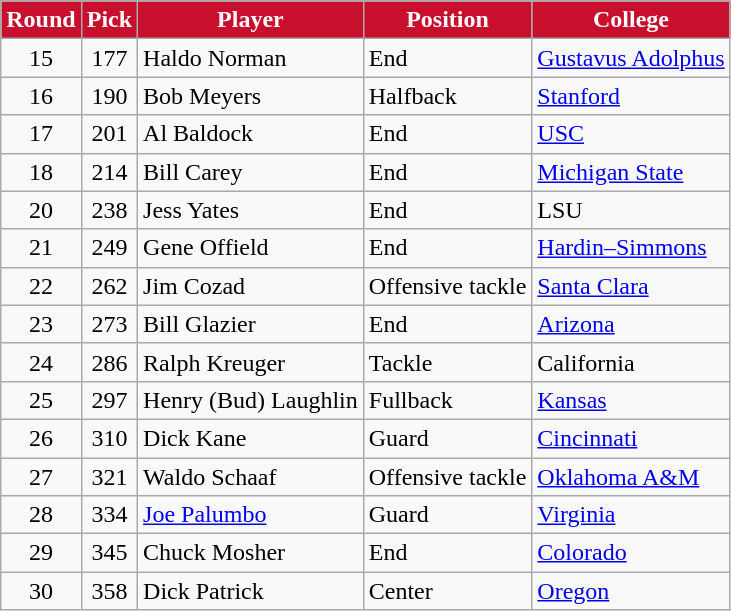<table class="wikitable sortable sortable">
<tr>
<th style="color:#FFFFFF; background:#C8102E;">Round</th>
<th style="color:#FFFFFF; background:#C8102E;">Pick</th>
<th style="color:#FFFFFF; background:#C8102E;">Player</th>
<th style="color:#FFFFFF; background:#C8102E;">Position</th>
<th style="color:#FFFFFF; background:#C8102E;">College</th>
</tr>
<tr>
<td align=center>15</td>
<td align=center>177</td>
<td>Haldo Norman</td>
<td>End</td>
<td><a href='#'>Gustavus Adolphus</a></td>
</tr>
<tr>
<td align=center>16</td>
<td align=center>190</td>
<td>Bob Meyers</td>
<td>Halfback</td>
<td><a href='#'>Stanford</a></td>
</tr>
<tr>
<td align=center>17</td>
<td align=center>201</td>
<td>Al Baldock</td>
<td>End</td>
<td><a href='#'>USC</a></td>
</tr>
<tr>
<td align=center>18</td>
<td align=center>214</td>
<td>Bill Carey</td>
<td>End</td>
<td><a href='#'>Michigan State</a></td>
</tr>
<tr>
<td align=center>20</td>
<td align=center>238</td>
<td>Jess Yates</td>
<td>End</td>
<td>LSU</td>
</tr>
<tr>
<td align=center>21</td>
<td align=center>249</td>
<td>Gene Offield</td>
<td>End</td>
<td><a href='#'>Hardin–Simmons</a></td>
</tr>
<tr>
<td align=center>22</td>
<td align=center>262</td>
<td>Jim Cozad</td>
<td>Offensive tackle</td>
<td><a href='#'>Santa Clara</a></td>
</tr>
<tr>
<td align=center>23</td>
<td align=center>273</td>
<td>Bill Glazier</td>
<td>End</td>
<td><a href='#'>Arizona</a></td>
</tr>
<tr>
<td align=center>24</td>
<td align=center>286</td>
<td>Ralph Kreuger</td>
<td>Tackle</td>
<td>California</td>
</tr>
<tr>
<td align=center>25</td>
<td align=center>297</td>
<td>Henry (Bud) Laughlin</td>
<td>Fullback</td>
<td><a href='#'>Kansas</a></td>
</tr>
<tr>
<td align=center>26</td>
<td align=center>310</td>
<td>Dick Kane</td>
<td>Guard</td>
<td><a href='#'>Cincinnati</a></td>
</tr>
<tr>
<td align=center>27</td>
<td align=center>321</td>
<td>Waldo Schaaf</td>
<td>Offensive tackle</td>
<td><a href='#'>Oklahoma A&M</a></td>
</tr>
<tr>
<td align=center>28</td>
<td align=center>334</td>
<td><a href='#'>Joe Palumbo</a></td>
<td>Guard</td>
<td><a href='#'>Virginia</a></td>
</tr>
<tr>
<td align=center>29</td>
<td align=center>345</td>
<td>Chuck Mosher</td>
<td>End</td>
<td><a href='#'>Colorado</a></td>
</tr>
<tr>
<td align=center>30</td>
<td align=center>358</td>
<td>Dick Patrick</td>
<td>Center</td>
<td><a href='#'>Oregon</a></td>
</tr>
</table>
